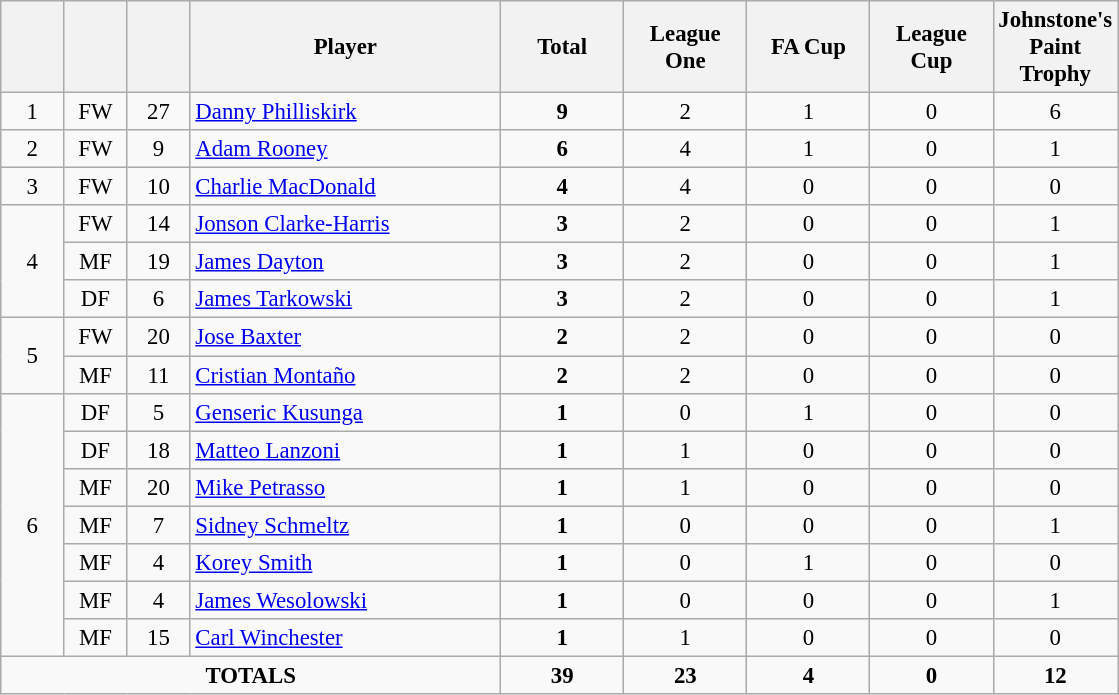<table class="wikitable" style="font-size: 95%; text-align: center;">
<tr>
<th width=35></th>
<th width=35></th>
<th width=35></th>
<th width=200>Player</th>
<th width=75>Total</th>
<th width=75>League One</th>
<th width=75>FA Cup</th>
<th width=75>League Cup</th>
<th width=75>Johnstone's Paint Trophy</th>
</tr>
<tr>
<td>1</td>
<td>FW</td>
<td>27</td>
<td align=left> <a href='#'>Danny Philliskirk</a></td>
<td><strong>9</strong></td>
<td>2</td>
<td>1</td>
<td>0</td>
<td>6</td>
</tr>
<tr>
<td>2</td>
<td>FW</td>
<td>9</td>
<td align=left> <a href='#'>Adam Rooney</a></td>
<td><strong>6</strong></td>
<td>4</td>
<td>1</td>
<td>0</td>
<td>1</td>
</tr>
<tr>
<td>3</td>
<td>FW</td>
<td>10</td>
<td align=left> <a href='#'>Charlie MacDonald</a></td>
<td><strong>4</strong></td>
<td>4</td>
<td>0</td>
<td>0</td>
<td>0</td>
</tr>
<tr>
<td rowspan=3>4</td>
<td>FW</td>
<td>14</td>
<td align=left> <a href='#'>Jonson Clarke-Harris</a></td>
<td><strong>3</strong></td>
<td>2</td>
<td>0</td>
<td>0</td>
<td>1</td>
</tr>
<tr>
<td>MF</td>
<td>19</td>
<td align=left> <a href='#'>James Dayton</a></td>
<td><strong>3</strong></td>
<td>2</td>
<td>0</td>
<td>0</td>
<td>1</td>
</tr>
<tr>
<td>DF</td>
<td>6</td>
<td align=left> <a href='#'>James Tarkowski</a></td>
<td><strong>3</strong></td>
<td>2</td>
<td>0</td>
<td>0</td>
<td>1</td>
</tr>
<tr>
<td rowspan=2>5</td>
<td>FW</td>
<td>20</td>
<td align=left> <a href='#'>Jose Baxter</a></td>
<td><strong>2</strong></td>
<td>2</td>
<td>0</td>
<td>0</td>
<td>0</td>
</tr>
<tr>
<td>MF</td>
<td>11</td>
<td align=left> <a href='#'>Cristian Montaño</a></td>
<td><strong>2</strong></td>
<td>2</td>
<td>0</td>
<td>0</td>
<td>0</td>
</tr>
<tr>
<td rowspan=7>6</td>
<td>DF</td>
<td>5</td>
<td align=left> <a href='#'>Genseric Kusunga</a></td>
<td><strong>1</strong></td>
<td>0</td>
<td>1</td>
<td>0</td>
<td>0</td>
</tr>
<tr>
<td>DF</td>
<td>18</td>
<td align=left> <a href='#'>Matteo Lanzoni</a></td>
<td><strong>1</strong></td>
<td>1</td>
<td>0</td>
<td>0</td>
<td>0</td>
</tr>
<tr>
<td>MF</td>
<td>20</td>
<td align=left> <a href='#'>Mike Petrasso</a></td>
<td><strong>1</strong></td>
<td>1</td>
<td>0</td>
<td>0</td>
<td>0</td>
</tr>
<tr>
<td>MF</td>
<td>7</td>
<td align=left> <a href='#'>Sidney Schmeltz</a></td>
<td><strong>1</strong></td>
<td>0</td>
<td>0</td>
<td>0</td>
<td>1</td>
</tr>
<tr>
<td>MF</td>
<td>4</td>
<td align=left> <a href='#'>Korey Smith</a></td>
<td><strong>1</strong></td>
<td>0</td>
<td>1</td>
<td>0</td>
<td>0</td>
</tr>
<tr>
<td>MF</td>
<td>4</td>
<td align=left> <a href='#'>James Wesolowski</a></td>
<td><strong>1</strong></td>
<td>0</td>
<td>0</td>
<td>0</td>
<td>1</td>
</tr>
<tr>
<td>MF</td>
<td>15</td>
<td align=left> <a href='#'>Carl Winchester</a></td>
<td><strong>1</strong></td>
<td>1</td>
<td>0</td>
<td>0</td>
<td>0</td>
</tr>
<tr>
<td colspan=4><strong>TOTALS</strong></td>
<td><strong>39</strong></td>
<td><strong>23</strong></td>
<td><strong>4</strong></td>
<td><strong>0</strong></td>
<td><strong>12</strong></td>
</tr>
</table>
